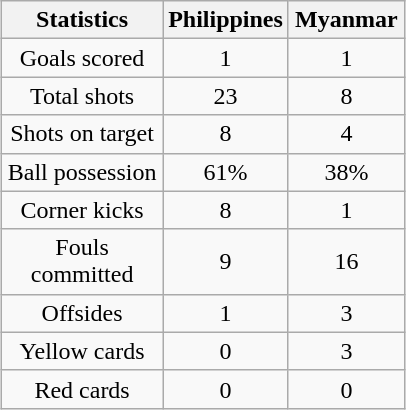<table class="wikitable" style="text-align:center; margin:auto;">
<tr>
<th scope=col width=100>Statistics</th>
<th scope=col width=70>Philippines</th>
<th scope=col width=70>Myanmar</th>
</tr>
<tr>
<td>Goals scored</td>
<td>1</td>
<td>1</td>
</tr>
<tr>
<td>Total shots</td>
<td>23</td>
<td>8</td>
</tr>
<tr>
<td>Shots on target</td>
<td>8</td>
<td>4</td>
</tr>
<tr>
<td>Ball possession</td>
<td>61%</td>
<td>38%</td>
</tr>
<tr>
<td>Corner kicks</td>
<td>8</td>
<td>1</td>
</tr>
<tr>
<td>Fouls committed</td>
<td>9</td>
<td>16</td>
</tr>
<tr>
<td>Offsides</td>
<td>1</td>
<td>3</td>
</tr>
<tr>
<td>Yellow cards</td>
<td>0</td>
<td>3</td>
</tr>
<tr>
<td>Red cards</td>
<td>0</td>
<td>0</td>
</tr>
</table>
